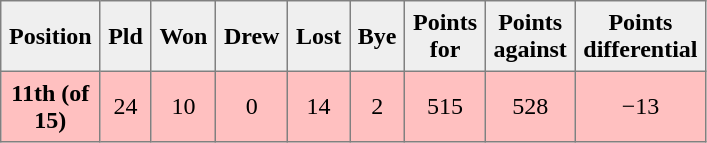<table style=border-collapse:collapse border=1 cellspacing=0 cellpadding=5>
<tr style="text-align:center; background:#efefef;">
<th width=20>Position</th>
<th width=20>Pld</th>
<th width=20>Won</th>
<th width=20>Drew</th>
<th width=20>Lost</th>
<th width=20>Bye</th>
<th width=20>Points for</th>
<th width=20>Points against</th>
<th width=25>Points differential</th>
</tr>
<tr style="text-align:center; background:#ffc0c0;">
<td><strong>11th (of 15)</strong></td>
<td>24</td>
<td>10</td>
<td>0</td>
<td>14</td>
<td>2</td>
<td>515</td>
<td>528</td>
<td>−13</td>
</tr>
</table>
